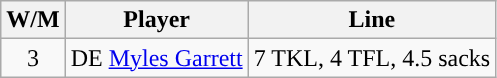<table class="wikitable" style="text-align:center">
<tr>
<th>W/M</th>
<th>Player</th>
<th>Line</th>
</tr>
<tr>
<td>3</td>
<td>DE <a href='#'>Myles Garrett</a></td>
<td>7 TKL, 4 TFL, 4.5 sacks</td>
</tr>
</table>
